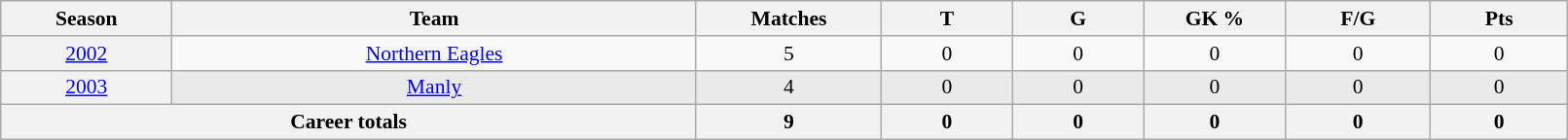<table class="wikitable sortable"  style="font-size:90%; text-align:center; width:85%;">
<tr>
<th width=2%>Season</th>
<th width=8%>Team</th>
<th width=2%>Matches</th>
<th width=2%>T</th>
<th width=2%>G</th>
<th width=2%>GK %</th>
<th width=2%>F/G</th>
<th width=2%>Pts</th>
</tr>
<tr>
<th scope="row" style="text-align:center; font-weight:normal"><a href='#'>2002</a></th>
<td style="text-align:center;"> <a href='#'>Northern Eagles</a></td>
<td>5</td>
<td>0</td>
<td>0</td>
<td>0</td>
<td>0</td>
<td>0</td>
</tr>
<tr style="background:#eaeaea;">
<th scope="row" style="text-align:center; font-weight:normal"><a href='#'>2003</a></th>
<td style="text-align:center;"> <a href='#'>Manly</a></td>
<td>4</td>
<td>0</td>
<td>0</td>
<td>0</td>
<td>0</td>
<td>0</td>
</tr>
<tr class="sortbottom">
<th colspan=2>Career totals</th>
<th>9</th>
<th>0</th>
<th>0</th>
<th>0</th>
<th>0</th>
<th>0</th>
</tr>
</table>
